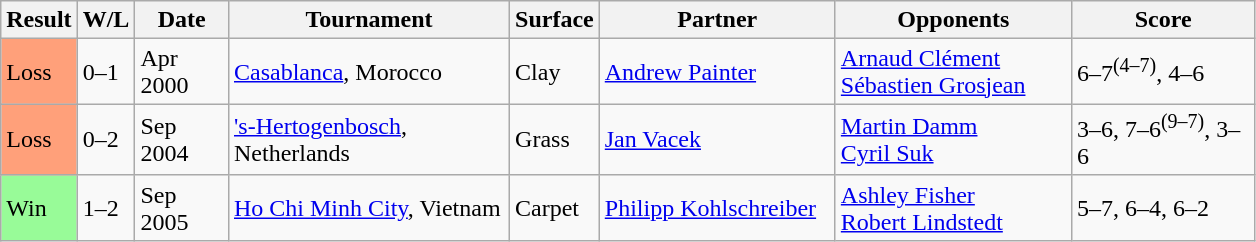<table class="sortable wikitable">
<tr>
<th style="width:35px">Result</th>
<th style="width:30px" class="unsortable">W/L</th>
<th style="width:55px">Date</th>
<th style="width:180px">Tournament</th>
<th style="width:50px">Surface</th>
<th style="width:150px">Partner</th>
<th style="width:150px">Opponents</th>
<th style="width:115px" class="unsortable">Score</th>
</tr>
<tr>
<td style="background:#ffa07a;">Loss</td>
<td>0–1</td>
<td>Apr 2000</td>
<td><a href='#'>Casablanca</a>, Morocco</td>
<td>Clay</td>
<td> <a href='#'>Andrew Painter</a></td>
<td> <a href='#'>Arnaud Clément</a> <br>  <a href='#'>Sébastien Grosjean</a></td>
<td>6–7<sup>(4–7)</sup>, 4–6</td>
</tr>
<tr>
<td style="background:#ffa07a;">Loss</td>
<td>0–2</td>
<td>Sep 2004</td>
<td><a href='#'>'s-Hertogenbosch</a>, Netherlands</td>
<td>Grass</td>
<td> <a href='#'>Jan Vacek</a></td>
<td> <a href='#'>Martin Damm</a><br> <a href='#'>Cyril Suk</a></td>
<td>3–6, 7–6<sup>(9–7)</sup>, 3–6</td>
</tr>
<tr>
<td style="background:#98fb98;">Win</td>
<td>1–2</td>
<td>Sep 2005</td>
<td><a href='#'>Ho Chi Minh City</a>, Vietnam</td>
<td>Carpet</td>
<td> <a href='#'>Philipp Kohlschreiber</a></td>
<td> <a href='#'>Ashley Fisher</a> <br>  <a href='#'>Robert Lindstedt</a></td>
<td>5–7, 6–4, 6–2</td>
</tr>
</table>
